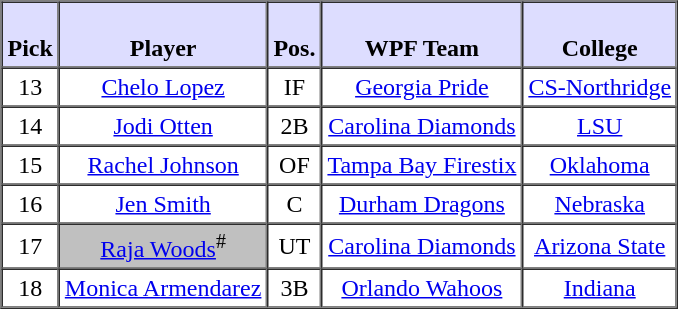<table style="text-align: center" border="1" cellpadding="3" cellspacing="0">
<tr>
<th style="background:#ddf;"><br>Pick</th>
<th style="background:#ddf;"><br>Player</th>
<th style="background:#ddf;"><br>Pos.</th>
<th style="background:#ddf;"><br>WPF Team</th>
<th style="background:#ddf;"><br>College</th>
</tr>
<tr>
<td>13</td>
<td><a href='#'>Chelo Lopez</a></td>
<td>IF</td>
<td><a href='#'>Georgia Pride</a></td>
<td><a href='#'>CS-Northridge</a></td>
</tr>
<tr>
<td>14</td>
<td><a href='#'>Jodi Otten</a></td>
<td>2B</td>
<td><a href='#'>Carolina Diamonds</a></td>
<td><a href='#'>LSU</a></td>
</tr>
<tr>
<td>15</td>
<td><a href='#'>Rachel Johnson</a></td>
<td>OF</td>
<td><a href='#'>Tampa Bay Firestix</a></td>
<td><a href='#'>Oklahoma</a></td>
</tr>
<tr>
<td>16</td>
<td><a href='#'>Jen Smith</a></td>
<td>C</td>
<td><a href='#'>Durham Dragons</a></td>
<td><a href='#'>Nebraska</a></td>
</tr>
<tr>
<td>17</td>
<td style="background:#C0C0C0;"><a href='#'>Raja Woods</a><sup>#</sup></td>
<td>UT</td>
<td><a href='#'>Carolina Diamonds</a></td>
<td><a href='#'>Arizona State</a></td>
</tr>
<tr>
<td>18</td>
<td><a href='#'>Monica Armendarez</a></td>
<td>3B</td>
<td><a href='#'>Orlando Wahoos</a></td>
<td><a href='#'>Indiana</a></td>
</tr>
</table>
